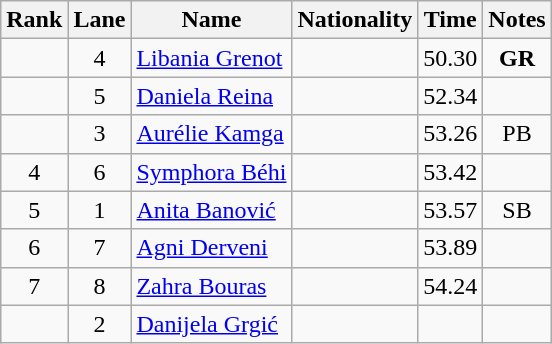<table class="wikitable sortable" style="text-align:center">
<tr>
<th>Rank</th>
<th>Lane</th>
<th>Name</th>
<th>Nationality</th>
<th>Time</th>
<th>Notes</th>
</tr>
<tr>
<td></td>
<td>4</td>
<td align=left><a href='#'>Libania Grenot</a></td>
<td align=left></td>
<td>50.30</td>
<td><strong>GR</strong></td>
</tr>
<tr>
<td></td>
<td>5</td>
<td align=left><a href='#'>Daniela Reina</a></td>
<td align=left></td>
<td>52.34</td>
<td></td>
</tr>
<tr>
<td></td>
<td>3</td>
<td align=left><a href='#'>Aurélie Kamga</a></td>
<td align=left></td>
<td>53.26</td>
<td>PB</td>
</tr>
<tr>
<td>4</td>
<td>6</td>
<td align=left><a href='#'>Symphora Béhi</a></td>
<td align=left></td>
<td>53.42</td>
<td></td>
</tr>
<tr>
<td>5</td>
<td>1</td>
<td align=left><a href='#'>Anita Banović</a></td>
<td align=left></td>
<td>53.57</td>
<td>SB</td>
</tr>
<tr>
<td>6</td>
<td>7</td>
<td align=left><a href='#'>Agni Derveni</a></td>
<td align=left></td>
<td>53.89</td>
<td></td>
</tr>
<tr>
<td>7</td>
<td>8</td>
<td align=left><a href='#'>Zahra Bouras</a></td>
<td align=left></td>
<td>54.24</td>
<td></td>
</tr>
<tr>
<td></td>
<td>2</td>
<td align=left><a href='#'>Danijela Grgić</a></td>
<td align=left></td>
<td></td>
<td></td>
</tr>
</table>
